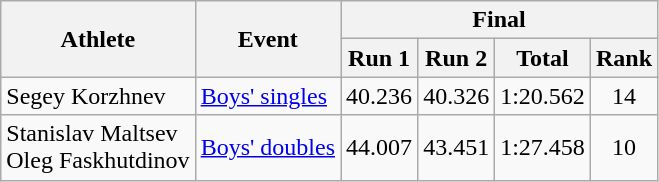<table class="wikitable">
<tr>
<th rowspan="2">Athlete</th>
<th rowspan="2">Event</th>
<th colspan="4">Final</th>
</tr>
<tr>
<th>Run 1</th>
<th>Run 2</th>
<th>Total</th>
<th>Rank</th>
</tr>
<tr>
<td>Segey Korzhnev</td>
<td><a href='#'>Boys' singles</a></td>
<td align="center">40.236</td>
<td align="center">40.326</td>
<td align="center">1:20.562</td>
<td align="center">14</td>
</tr>
<tr>
<td>Stanislav Maltsev<br>Oleg Faskhutdinov</td>
<td><a href='#'>Boys' doubles</a></td>
<td align="center">44.007</td>
<td align="center">43.451</td>
<td align="center">1:27.458</td>
<td align="center">10</td>
</tr>
</table>
